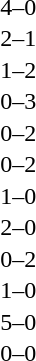<table cellspacing=1 width=70%>
<tr>
<th width=25%></th>
<th width=30%></th>
<th width=15%></th>
<th width=30%></th>
</tr>
<tr>
<td></td>
<td align=right></td>
<td align=center>4–0</td>
<td></td>
</tr>
<tr>
<td></td>
<td align=right></td>
<td align=center>2–1</td>
<td></td>
</tr>
<tr>
<td></td>
<td align=right></td>
<td align=center>1–2</td>
<td></td>
</tr>
<tr>
<td></td>
<td align=right></td>
<td align=center>0–3</td>
<td></td>
</tr>
<tr>
<td></td>
<td align=right></td>
<td align=center>0–2</td>
<td></td>
</tr>
<tr>
<td></td>
<td align=right></td>
<td align=center>0–2</td>
<td></td>
</tr>
<tr>
<td></td>
<td align=right></td>
<td align=center>1–0</td>
<td></td>
</tr>
<tr>
<td></td>
<td align=right></td>
<td align=center>2–0</td>
<td></td>
</tr>
<tr>
<td></td>
<td align=right></td>
<td align=center>0–2</td>
<td></td>
</tr>
<tr>
<td></td>
<td align=right></td>
<td align=center>1–0</td>
<td></td>
</tr>
<tr>
<td></td>
<td align=right></td>
<td align=center>5–0</td>
<td></td>
</tr>
<tr>
<td></td>
<td align=right></td>
<td align=center>0–0</td>
<td></td>
</tr>
</table>
